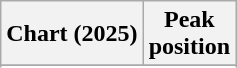<table class="wikitable sortable plainrowheaders" style="text-align:center">
<tr>
<th scope="col">Chart (2025)</th>
<th scope="col">Peak<br>position</th>
</tr>
<tr>
</tr>
<tr>
</tr>
</table>
